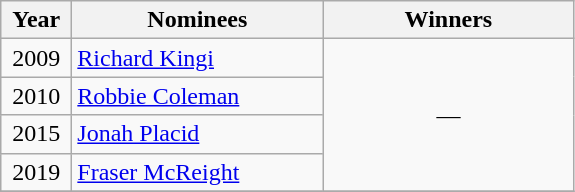<table class="wikitable">
<tr>
<th width=40>Year</th>
<th width=160>Nominees</th>
<th width=160>Winners</th>
</tr>
<tr>
<td align=center>2009</td>
<td><a href='#'>Richard Kingi</a></td>
<td align=center rowspan=4>—</td>
</tr>
<tr>
<td align=center>2010</td>
<td><a href='#'>Robbie Coleman</a></td>
</tr>
<tr>
<td align=center>2015</td>
<td><a href='#'>Jonah Placid</a></td>
</tr>
<tr>
<td align=center>2019</td>
<td><a href='#'>Fraser McReight</a></td>
</tr>
<tr>
</tr>
</table>
